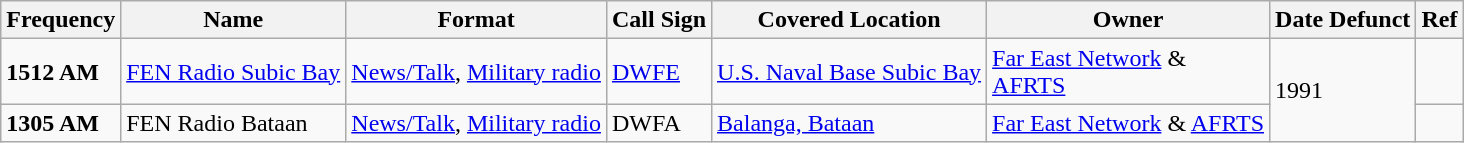<table class="wikitable">
<tr>
<th>Frequency</th>
<th>Name</th>
<th>Format</th>
<th>Call Sign</th>
<th>Covered Location</th>
<th>Owner</th>
<th>Date Defunct</th>
<th>Ref</th>
</tr>
<tr>
<td><strong>1512 AM</strong></td>
<td><a href='#'>FEN Radio Subic Bay</a></td>
<td><a href='#'>News/Talk</a>, <a href='#'>Military radio</a></td>
<td><a href='#'>DWFE</a></td>
<td><a href='#'>U.S. Naval Base Subic Bay</a></td>
<td><a href='#'>Far East Network</a> &<br><a href='#'>AFRTS</a></td>
<td rowspan="2">1991</td>
<td></td>
</tr>
<tr>
<td><strong>1305 AM</strong></td>
<td>FEN Radio Bataan</td>
<td><a href='#'>News/Talk</a>, <a href='#'>Military radio</a></td>
<td>DWFA</td>
<td><a href='#'>Balanga, Bataan</a></td>
<td><a href='#'>Far East Network</a> & <a href='#'>AFRTS</a></td>
<td></td>
</tr>
</table>
